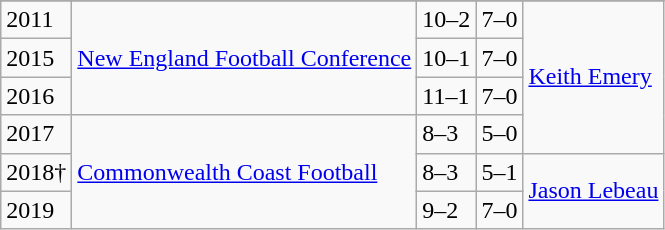<table class="wikitable">
<tr>
</tr>
<tr>
<td>2011</td>
<td rowspan=3><a href='#'>New England Football Conference</a></td>
<td>10–2</td>
<td>7–0</td>
<td rowspan=4><a href='#'>Keith Emery</a></td>
</tr>
<tr>
<td>2015</td>
<td>10–1</td>
<td>7–0</td>
</tr>
<tr>
<td>2016</td>
<td>11–1</td>
<td>7–0</td>
</tr>
<tr>
<td>2017</td>
<td rowspan=3><a href='#'>Commonwealth Coast Football</a></td>
<td>8–3</td>
<td>5–0</td>
</tr>
<tr>
<td>2018†</td>
<td>8–3</td>
<td>5–1</td>
<td rowspan=2><a href='#'>Jason Lebeau</a></td>
</tr>
<tr>
<td>2019</td>
<td>9–2</td>
<td>7–0</td>
</tr>
</table>
